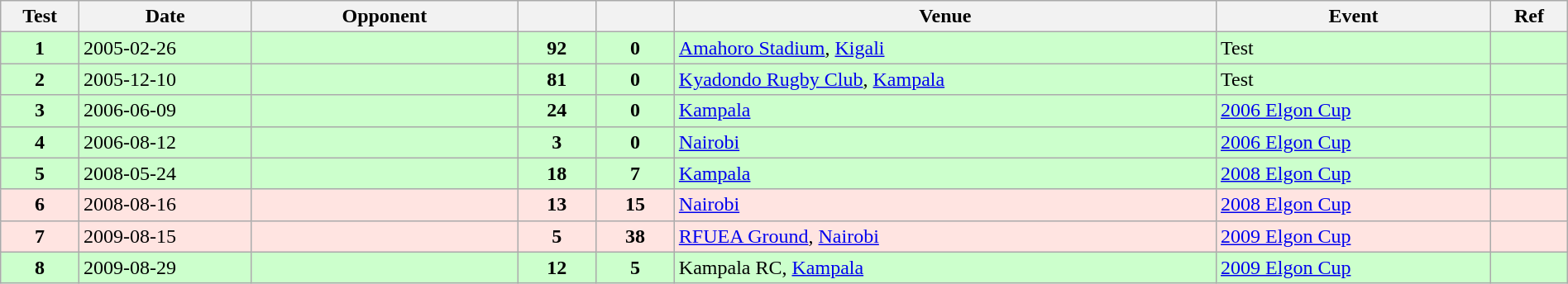<table class="wikitable sortable" style="width:100%">
<tr>
<th style="width:5%">Test</th>
<th style="width:11%">Date</th>
<th style="width:17%">Opponent</th>
<th style="width:5%"></th>
<th style="width:5%"></th>
<th>Venue</th>
<th>Event</th>
<th>Ref</th>
</tr>
<tr bgcolor="#ccffcc">
<td align="center"><strong>1</strong></td>
<td>2005-02-26</td>
<td></td>
<td align="center"><strong>92</strong></td>
<td align="center"><strong>0</strong></td>
<td><a href='#'>Amahoro Stadium</a>, <a href='#'>Kigali</a></td>
<td>Test</td>
<td></td>
</tr>
<tr bgcolor="#ccffcc">
<td align="center"><strong>2</strong></td>
<td>2005-12-10</td>
<td></td>
<td align="center"><strong>81</strong></td>
<td align="center"><strong>0</strong></td>
<td><a href='#'>Kyadondo Rugby Club</a>, <a href='#'>Kampala</a></td>
<td>Test</td>
<td></td>
</tr>
<tr bgcolor="#ccffcc">
<td align="center"><strong>3</strong></td>
<td>2006-06-09</td>
<td></td>
<td align="center"><strong>24</strong></td>
<td align="center"><strong>0</strong></td>
<td><a href='#'>Kampala</a></td>
<td><a href='#'>2006 Elgon Cup</a></td>
<td></td>
</tr>
<tr bgcolor="#ccffcc">
<td align="center"><strong>4</strong></td>
<td>2006-08-12</td>
<td></td>
<td align="center"><strong>3</strong></td>
<td align="center"><strong>0</strong></td>
<td><a href='#'>Nairobi</a></td>
<td><a href='#'>2006 Elgon Cup</a></td>
<td></td>
</tr>
<tr bgcolor="#ccffcc">
<td align="center"><strong>5</strong></td>
<td>2008-05-24</td>
<td></td>
<td align="center"><strong>18</strong></td>
<td align="center"><strong>7</strong></td>
<td><a href='#'>Kampala</a></td>
<td><a href='#'>2008 Elgon Cup</a></td>
<td></td>
</tr>
<tr bgcolor="FFE4E1">
<td align="center"><strong>6</strong></td>
<td>2008-08-16</td>
<td></td>
<td align="center"><strong>13</strong></td>
<td align="center"><strong>15</strong></td>
<td><a href='#'>Nairobi</a></td>
<td><a href='#'>2008 Elgon Cup</a></td>
<td></td>
</tr>
<tr bgcolor="FFE4E1">
<td align="center"><strong>7</strong></td>
<td>2009-08-15</td>
<td></td>
<td align="center"><strong>5</strong></td>
<td align="center"><strong>38</strong></td>
<td><a href='#'>RFUEA Ground</a>, <a href='#'>Nairobi</a></td>
<td><a href='#'>2009 Elgon Cup</a></td>
<td></td>
</tr>
<tr bgcolor="#ccffcc">
<td align="center"><strong>8</strong></td>
<td>2009-08-29</td>
<td></td>
<td align="center"><strong>12</strong></td>
<td align="center"><strong>5</strong></td>
<td>Kampala RC, <a href='#'>Kampala</a></td>
<td><a href='#'>2009 Elgon Cup</a></td>
<td></td>
</tr>
</table>
